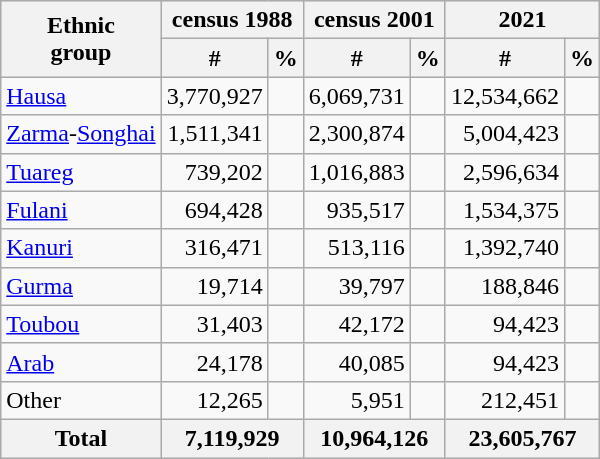<table class="wikitable" style="text-align: right;">
<tr bgcolor="#e0e0e0">
<th rowspan="2">Ethnic<br>group</th>
<th colspan="2">census 1988</th>
<th colspan="2">census 2001</th>
<th colspan="3">2021</th>
</tr>
<tr bgcolor="#e0e0e0">
<th>#</th>
<th>%</th>
<th>#</th>
<th>%</th>
<th>#</th>
<th>%</th>
</tr>
<tr>
<td align="left"><a href='#'>Hausa</a></td>
<td>3,770,927</td>
<td></td>
<td>6,069,731</td>
<td></td>
<td>12,534,662</td>
<td></td>
</tr>
<tr>
<td align="left"><a href='#'>Zarma</a>-<a href='#'>Songhai</a></td>
<td>1,511,341</td>
<td></td>
<td>2,300,874</td>
<td></td>
<td>5,004,423</td>
<td></td>
</tr>
<tr>
<td align="left"><a href='#'>Tuareg</a></td>
<td>739,202</td>
<td></td>
<td>1,016,883</td>
<td></td>
<td>2,596,634</td>
<td></td>
</tr>
<tr>
<td align="left"><a href='#'>Fulani</a></td>
<td>694,428</td>
<td></td>
<td>935,517</td>
<td></td>
<td>1,534,375</td>
<td></td>
</tr>
<tr>
<td align="left"><a href='#'>Kanuri</a></td>
<td>316,471</td>
<td></td>
<td>513,116</td>
<td></td>
<td>1,392,740</td>
<td></td>
</tr>
<tr>
<td align="left"><a href='#'>Gurma</a></td>
<td>19,714</td>
<td></td>
<td>39,797</td>
<td></td>
<td>188,846</td>
<td></td>
</tr>
<tr>
<td align="left"><a href='#'>Toubou</a></td>
<td>31,403</td>
<td></td>
<td>42,172</td>
<td></td>
<td>94,423</td>
<td></td>
</tr>
<tr>
<td align="left"><a href='#'>Arab</a></td>
<td>24,178</td>
<td></td>
<td>40,085</td>
<td></td>
<td>94,423</td>
<td></td>
</tr>
<tr>
<td align="left">Other</td>
<td>12,265</td>
<td></td>
<td>5,951</td>
<td></td>
<td>212,451</td>
<td></td>
</tr>
<tr bgcolor="#e0e0e0">
<th align=""left"">Total</th>
<th colspan="2">7,119,929</th>
<th colspan="2">10,964,126</th>
<th colspan="3">23,605,767</th>
</tr>
</table>
